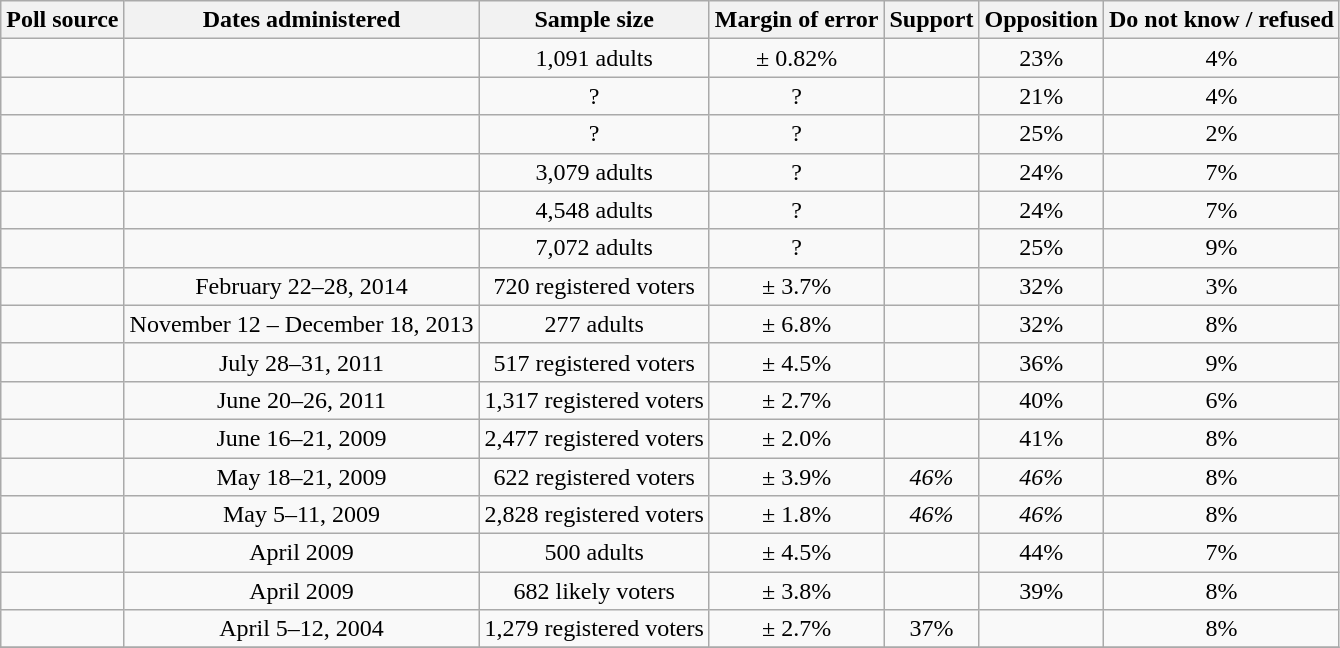<table class="wikitable" style="text-align: center">
<tr>
<th>Poll source</th>
<th>Dates administered</th>
<th>Sample size</th>
<th>Margin of error</th>
<th>Support</th>
<th>Opposition</th>
<th>Do not know / refused</th>
</tr>
<tr>
<td></td>
<td></td>
<td>1,091 adults</td>
<td>± 0.82%</td>
<td></td>
<td>23%</td>
<td>4%</td>
</tr>
<tr>
<td></td>
<td></td>
<td>?</td>
<td>?</td>
<td></td>
<td>21%</td>
<td>4%</td>
</tr>
<tr>
<td></td>
<td></td>
<td>?</td>
<td>?</td>
<td></td>
<td>25%</td>
<td>2%</td>
</tr>
<tr>
<td></td>
<td></td>
<td>3,079 adults</td>
<td>?</td>
<td></td>
<td>24%</td>
<td>7%</td>
</tr>
<tr>
<td></td>
<td></td>
<td>4,548 adults</td>
<td>?</td>
<td></td>
<td>24%</td>
<td>7%</td>
</tr>
<tr>
<td></td>
<td></td>
<td>7,072 adults</td>
<td>?</td>
<td></td>
<td>25%</td>
<td>9%</td>
</tr>
<tr>
<td></td>
<td>February 22–28, 2014</td>
<td>720 registered voters</td>
<td>± 3.7%</td>
<td></td>
<td>32%</td>
<td>3%</td>
</tr>
<tr>
<td></td>
<td>November 12 – December 18, 2013</td>
<td>277 adults</td>
<td>± 6.8%</td>
<td></td>
<td>32%</td>
<td>8%</td>
</tr>
<tr>
<td></td>
<td>July 28–31, 2011</td>
<td>517 registered voters</td>
<td>± 4.5%</td>
<td></td>
<td>36%</td>
<td>9%</td>
</tr>
<tr>
<td></td>
<td>June 20–26, 2011</td>
<td>1,317 registered voters</td>
<td>± 2.7%</td>
<td></td>
<td>40%</td>
<td>6%</td>
</tr>
<tr>
<td></td>
<td>June 16–21, 2009</td>
<td>2,477 registered voters</td>
<td>± 2.0%</td>
<td></td>
<td>41%</td>
<td>8%</td>
</tr>
<tr>
<td></td>
<td>May 18–21, 2009</td>
<td>622 registered voters</td>
<td>± 3.9%</td>
<td><em>46%</em></td>
<td><em>46%</em></td>
<td>8%</td>
</tr>
<tr>
<td></td>
<td>May 5–11, 2009</td>
<td>2,828 registered voters</td>
<td>± 1.8%</td>
<td><em>46%</em></td>
<td><em>46%</em></td>
<td>8%</td>
</tr>
<tr>
<td></td>
<td>April 2009</td>
<td>500 adults</td>
<td>± 4.5%</td>
<td></td>
<td>44%</td>
<td>7%</td>
</tr>
<tr>
<td></td>
<td>April 2009</td>
<td>682 likely voters</td>
<td>± 3.8%</td>
<td></td>
<td>39%</td>
<td>8%</td>
</tr>
<tr>
<td></td>
<td>April 5–12, 2004</td>
<td>1,279 registered voters</td>
<td>± 2.7%</td>
<td>37%</td>
<td></td>
<td>8%</td>
</tr>
<tr>
</tr>
</table>
